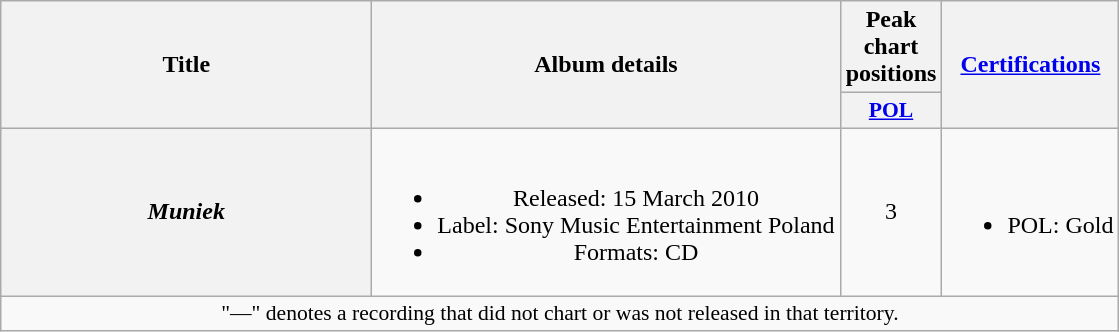<table class="wikitable plainrowheaders" style="text-align:center;">
<tr>
<th scope="col" rowspan="2" style="width:15em;">Title</th>
<th scope="col" rowspan="2">Album details</th>
<th scope="col">Peak chart positions</th>
<th scope="col" rowspan="2"><a href='#'>Certifications</a></th>
</tr>
<tr>
<th scope="col" style="width:3em;font-size:90%;"><a href='#'>POL</a><br></th>
</tr>
<tr>
<th scope="row"><em>Muniek</em></th>
<td><br><ul><li>Released: 15 March 2010</li><li>Label: Sony Music Entertainment Poland</li><li>Formats: CD</li></ul></td>
<td>3</td>
<td><br><ul><li>POL: Gold</li></ul></td>
</tr>
<tr>
<td colspan="10" style="font-size:90%">"—" denotes a recording that did not chart or was not released in that territory.</td>
</tr>
</table>
